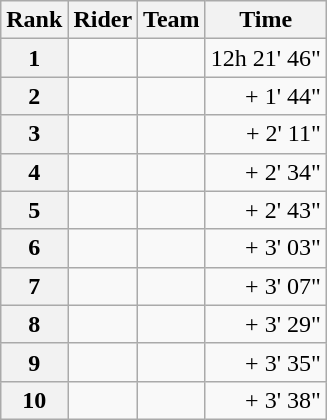<table class="wikitable" style="margin-bottom:0;">
<tr>
<th scope="col">Rank</th>
<th scope="col">Rider</th>
<th scope="col">Team</th>
<th scope="col">Time</th>
</tr>
<tr>
<th scope="row">1</th>
<td> </td>
<td></td>
<td style="text-align:right;">12h 21' 46"</td>
</tr>
<tr>
<th scope="row">2</th>
<td></td>
<td></td>
<td style="text-align:right;">+ 1' 44"</td>
</tr>
<tr>
<th scope="row">3</th>
<td> </td>
<td></td>
<td style="text-align:right;">+ 2' 11"</td>
</tr>
<tr>
<th scope="row">4</th>
<td></td>
<td></td>
<td style="text-align:right;">+ 2' 34"</td>
</tr>
<tr>
<th scope="row">5</th>
<td></td>
<td></td>
<td style="text-align:right;">+ 2' 43"</td>
</tr>
<tr>
<th scope="row">6</th>
<td></td>
<td></td>
<td style="text-align:right;">+ 3' 03"</td>
</tr>
<tr>
<th scope="row">7</th>
<td> </td>
<td></td>
<td style="text-align:right;">+ 3' 07"</td>
</tr>
<tr>
<th scope="row">8</th>
<td></td>
<td></td>
<td style="text-align:right;">+ 3' 29"</td>
</tr>
<tr>
<th scope="row">9</th>
<td></td>
<td></td>
<td style="text-align:right;">+ 3' 35"</td>
</tr>
<tr>
<th scope="row">10</th>
<td></td>
<td></td>
<td style="text-align:right;">+ 3' 38"</td>
</tr>
</table>
